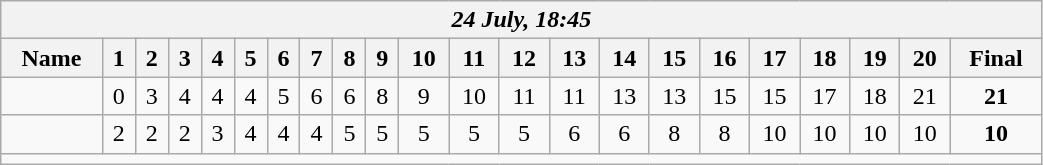<table class=wikitable style="text-align:center; width: 55%">
<tr>
<th colspan=22><em>24 July, 18:45</em></th>
</tr>
<tr>
<th>Name</th>
<th>1</th>
<th>2</th>
<th>3</th>
<th>4</th>
<th>5</th>
<th>6</th>
<th>7</th>
<th>8</th>
<th>9</th>
<th>10</th>
<th>11</th>
<th>12</th>
<th>13</th>
<th>14</th>
<th>15</th>
<th>16</th>
<th>17</th>
<th>18</th>
<th>19</th>
<th>20</th>
<th>Final</th>
</tr>
<tr>
<td align=left><strong></strong></td>
<td>0</td>
<td>3</td>
<td>4</td>
<td>4</td>
<td>4</td>
<td>5</td>
<td>6</td>
<td>6</td>
<td>8</td>
<td>9</td>
<td>10</td>
<td>11</td>
<td>11</td>
<td>13</td>
<td>13</td>
<td>15</td>
<td>15</td>
<td>17</td>
<td>18</td>
<td>21</td>
<td><strong>21</strong></td>
</tr>
<tr>
<td align=left></td>
<td>2</td>
<td>2</td>
<td>2</td>
<td>3</td>
<td>4</td>
<td>4</td>
<td>4</td>
<td>5</td>
<td>5</td>
<td>5</td>
<td>5</td>
<td>5</td>
<td>6</td>
<td>6</td>
<td>8</td>
<td>8</td>
<td>10</td>
<td>10</td>
<td>10</td>
<td>10</td>
<td><strong>10</strong></td>
</tr>
<tr>
<td colspan=22></td>
</tr>
</table>
